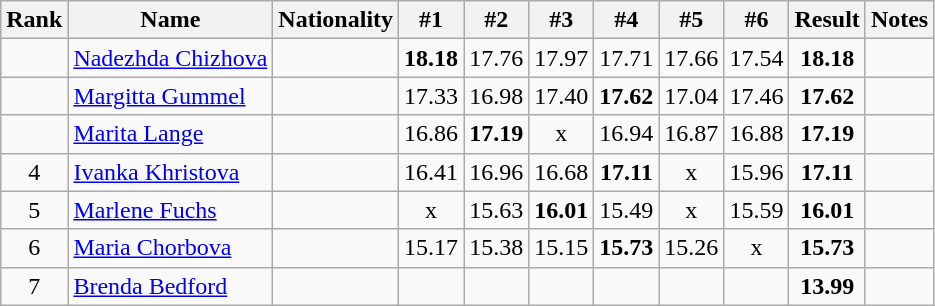<table class="wikitable sortable" style="text-align:center">
<tr>
<th>Rank</th>
<th>Name</th>
<th>Nationality</th>
<th>#1</th>
<th>#2</th>
<th>#3</th>
<th>#4</th>
<th>#5</th>
<th>#6</th>
<th>Result</th>
<th>Notes</th>
</tr>
<tr>
<td></td>
<td align="left"><a href='#'>Nadezhda Chizhova</a></td>
<td align=left></td>
<td><strong>18.18</strong></td>
<td>17.76</td>
<td>17.97</td>
<td>17.71</td>
<td>17.66</td>
<td>17.54</td>
<td><strong>18.18</strong></td>
<td></td>
</tr>
<tr>
<td></td>
<td align="left"><a href='#'>Margitta Gummel</a></td>
<td align=left></td>
<td>17.33</td>
<td>16.98</td>
<td>17.40</td>
<td><strong>17.62</strong></td>
<td>17.04</td>
<td>17.46</td>
<td><strong>17.62</strong></td>
<td></td>
</tr>
<tr>
<td></td>
<td align="left"><a href='#'>Marita Lange</a></td>
<td align=left></td>
<td>16.86</td>
<td><strong>17.19</strong></td>
<td>x</td>
<td>16.94</td>
<td>16.87</td>
<td>16.88</td>
<td><strong>17.19</strong></td>
<td></td>
</tr>
<tr>
<td>4</td>
<td align="left"><a href='#'>Ivanka Khristova</a></td>
<td align=left></td>
<td>16.41</td>
<td>16.96</td>
<td>16.68</td>
<td><strong>17.11</strong></td>
<td>x</td>
<td>15.96</td>
<td><strong>17.11</strong></td>
<td></td>
</tr>
<tr>
<td>5</td>
<td align="left"><a href='#'>Marlene Fuchs</a></td>
<td align=left></td>
<td>x</td>
<td>15.63</td>
<td><strong>16.01</strong></td>
<td>15.49</td>
<td>x</td>
<td>15.59</td>
<td><strong>16.01</strong></td>
<td></td>
</tr>
<tr>
<td>6</td>
<td align="left"><a href='#'>Maria Chorbova</a></td>
<td align=left></td>
<td>15.17</td>
<td>15.38</td>
<td>15.15</td>
<td><strong>15.73</strong></td>
<td>15.26</td>
<td>x</td>
<td><strong>15.73</strong></td>
<td></td>
</tr>
<tr>
<td>7</td>
<td align="left"><a href='#'>Brenda Bedford</a></td>
<td align=left></td>
<td></td>
<td></td>
<td></td>
<td></td>
<td></td>
<td></td>
<td><strong>13.99</strong></td>
<td></td>
</tr>
</table>
